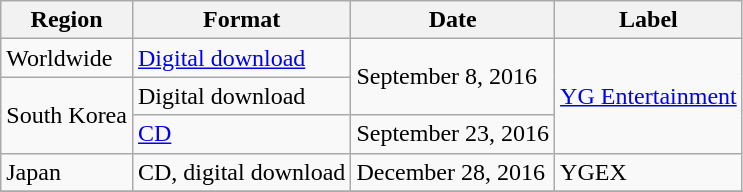<table class="wikitable">
<tr>
<th>Region</th>
<th>Format</th>
<th>Date</th>
<th>Label</th>
</tr>
<tr>
<td>Worldwide</td>
<td><a href='#'>Digital download</a></td>
<td rowspan="2">September 8, 2016</td>
<td rowspan="3"><a href='#'>YG Entertainment</a></td>
</tr>
<tr>
<td rowspan="2">South Korea</td>
<td>Digital download</td>
</tr>
<tr>
<td><a href='#'>CD</a></td>
<td>September 23, 2016</td>
</tr>
<tr>
<td>Japan</td>
<td>CD, digital download</td>
<td>December 28, 2016</td>
<td>YGEX</td>
</tr>
<tr>
</tr>
</table>
